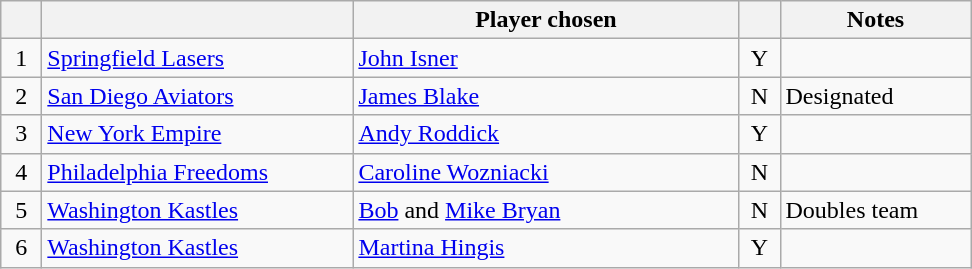<table class="wikitable" style="text-align:left">
<tr>
<th width="20px"></th>
<th width="200px"></th>
<th width="250px">Player chosen</th>
<th width="20px"></th>
<th width="120px">Notes</th>
</tr>
<tr>
<td style="text-align:center">1</td>
<td><a href='#'>Springfield Lasers</a></td>
<td> <a href='#'>John Isner</a></td>
<td style="text-align:center">Y</td>
<td></td>
</tr>
<tr>
<td style="text-align:center">2</td>
<td><a href='#'>San Diego Aviators</a></td>
<td> <a href='#'>James Blake</a></td>
<td style="text-align:center">N</td>
<td>Designated</td>
</tr>
<tr>
<td style="text-align:center">3</td>
<td><a href='#'>New York Empire</a></td>
<td> <a href='#'>Andy Roddick</a></td>
<td style="text-align:center">Y</td>
<td></td>
</tr>
<tr>
<td style="text-align:center">4</td>
<td><a href='#'>Philadelphia Freedoms</a></td>
<td> <a href='#'>Caroline Wozniacki</a></td>
<td style="text-align:center">N</td>
<td></td>
</tr>
<tr>
<td style="text-align:center">5</td>
<td><a href='#'>Washington Kastles</a></td>
<td> <a href='#'>Bob</a> and <a href='#'>Mike Bryan</a></td>
<td style="text-align:center">N</td>
<td>Doubles team</td>
</tr>
<tr>
<td style="text-align:center">6</td>
<td><a href='#'>Washington Kastles</a></td>
<td> <a href='#'>Martina Hingis</a></td>
<td style="text-align:center">Y</td>
<td></td>
</tr>
</table>
